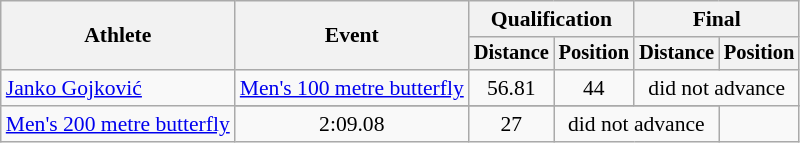<table class=wikitable style="font-size:90%">
<tr>
<th rowspan="2">Athlete</th>
<th rowspan="2">Event</th>
<th colspan="2">Qualification</th>
<th colspan="2">Final</th>
</tr>
<tr style="font-size:95%">
<th>Distance</th>
<th>Position</th>
<th>Distance</th>
<th>Position</th>
</tr>
<tr align=center>
<td align=left rowspan=2><a href='#'>Janko Gojković</a></td>
<td align=left><a href='#'>Men's 100 metre butterfly</a></td>
<td>56.81</td>
<td>44</td>
<td colspan=2>did not advance</td>
</tr>
<tr>
</tr>
<tr align=center>
<td align=left><a href='#'>Men's 200 metre butterfly</a></td>
<td>2:09.08</td>
<td>27</td>
<td colspan=2>did not advance</td>
</tr>
</table>
